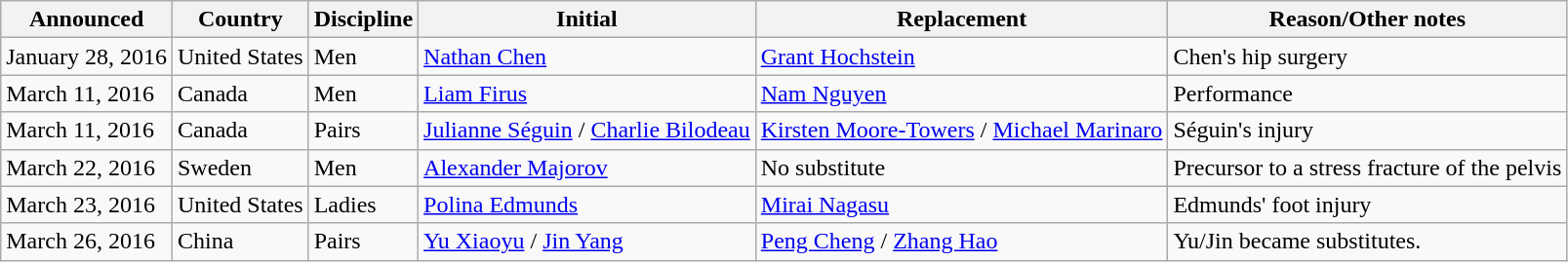<table class="wikitable">
<tr>
<th>Announced</th>
<th>Country</th>
<th>Discipline</th>
<th>Initial</th>
<th>Replacement</th>
<th>Reason/Other notes</th>
</tr>
<tr>
<td>January 28, 2016</td>
<td>United States</td>
<td>Men</td>
<td><a href='#'>Nathan Chen</a></td>
<td><a href='#'>Grant Hochstein</a></td>
<td>Chen's hip surgery</td>
</tr>
<tr>
<td>March 11, 2016</td>
<td>Canada</td>
<td>Men</td>
<td><a href='#'>Liam Firus</a></td>
<td><a href='#'>Nam Nguyen</a></td>
<td>Performance</td>
</tr>
<tr>
<td>March 11, 2016</td>
<td>Canada</td>
<td>Pairs</td>
<td><a href='#'>Julianne Séguin</a> / <a href='#'>Charlie Bilodeau</a></td>
<td><a href='#'>Kirsten Moore-Towers</a> / <a href='#'>Michael Marinaro</a></td>
<td>Séguin's injury</td>
</tr>
<tr>
<td>March 22, 2016</td>
<td>Sweden</td>
<td>Men</td>
<td><a href='#'>Alexander Majorov</a></td>
<td>No substitute</td>
<td>Precursor to a stress fracture of the pelvis</td>
</tr>
<tr>
<td>March 23, 2016</td>
<td>United States</td>
<td>Ladies</td>
<td><a href='#'>Polina Edmunds</a></td>
<td><a href='#'>Mirai Nagasu</a></td>
<td>Edmunds' foot injury</td>
</tr>
<tr>
<td>March 26, 2016</td>
<td>China</td>
<td>Pairs</td>
<td><a href='#'>Yu Xiaoyu</a> / <a href='#'>Jin Yang</a></td>
<td><a href='#'>Peng Cheng</a> / <a href='#'>Zhang Hao</a></td>
<td>Yu/Jin became substitutes.</td>
</tr>
</table>
